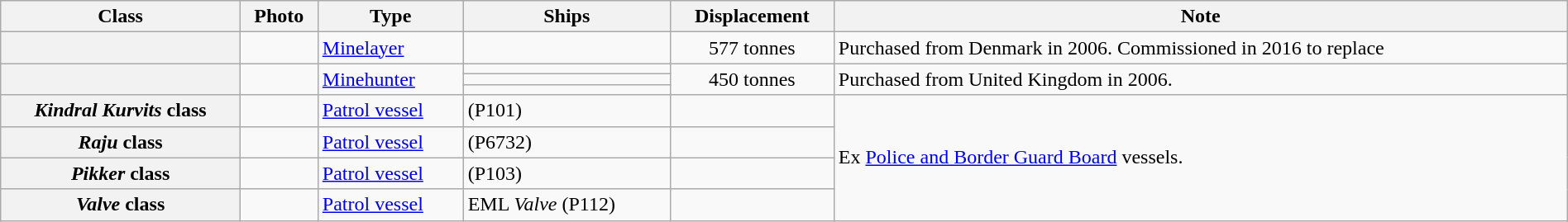<table class="wikitable" style="width:100%;">
<tr>
<th>Class</th>
<th>Photo</th>
<th>Type</th>
<th>Ships</th>
<th>Displacement</th>
<th>Note</th>
</tr>
<tr>
<th></th>
<td></td>
<td><a href='#'>Minelayer</a></td>
<td></td>
<td align="center">577 tonnes</td>
<td>Purchased from Denmark in 2006. Commissioned in 2016 to replace </td>
</tr>
<tr>
<th rowspan="3"></th>
<td rowspan="3"></td>
<td rowspan="3"><a href='#'>Minehunter</a></td>
<td></td>
<td rowspan="3" align="center">450 tonnes</td>
<td rowspan="3">Purchased from United Kingdom in 2006.</td>
</tr>
<tr>
<td></td>
</tr>
<tr>
<td></td>
</tr>
<tr>
<th><em>Kindral Kurvits</em> class</th>
<td></td>
<td><a href='#'>Patrol vessel</a></td>
<td> (P101)</td>
<td></td>
<td rowspan="4">Ex <a href='#'>Police and Border Guard Board</a> vessels.</td>
</tr>
<tr>
<th><em>Raju</em> class</th>
<td></td>
<td><a href='#'>Patrol vessel</a></td>
<td> (P6732)</td>
<td></td>
</tr>
<tr>
<th><em>Pikker</em> class</th>
<td></td>
<td><a href='#'>Patrol vessel</a></td>
<td> (P103)</td>
<td></td>
</tr>
<tr>
<th><em>Valve</em> class</th>
<td></td>
<td><a href='#'>Patrol vessel</a></td>
<td>EML <em>Valve</em> (P112)</td>
<td></td>
</tr>
</table>
